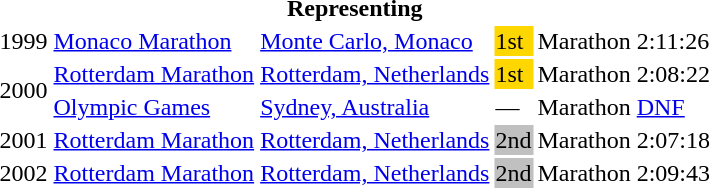<table>
<tr>
<th colspan="6">Representing </th>
</tr>
<tr>
<td>1999</td>
<td><a href='#'>Monaco Marathon</a></td>
<td><a href='#'>Monte Carlo, Monaco</a></td>
<td bgcolor=gold>1st</td>
<td>Marathon</td>
<td>2:11:26</td>
</tr>
<tr>
<td rowspan=2>2000</td>
<td><a href='#'>Rotterdam Marathon</a></td>
<td><a href='#'>Rotterdam, Netherlands</a></td>
<td bgcolor=gold>1st</td>
<td>Marathon</td>
<td>2:08:22</td>
</tr>
<tr>
<td><a href='#'>Olympic Games</a></td>
<td><a href='#'>Sydney, Australia</a></td>
<td>—</td>
<td>Marathon</td>
<td><a href='#'>DNF</a></td>
</tr>
<tr>
<td>2001</td>
<td><a href='#'>Rotterdam Marathon</a></td>
<td><a href='#'>Rotterdam, Netherlands</a></td>
<td bgcolor=silver>2nd</td>
<td>Marathon</td>
<td>2:07:18</td>
</tr>
<tr>
<td>2002</td>
<td><a href='#'>Rotterdam Marathon</a></td>
<td><a href='#'>Rotterdam, Netherlands</a></td>
<td bgcolor=silver>2nd</td>
<td>Marathon</td>
<td>2:09:43</td>
</tr>
</table>
